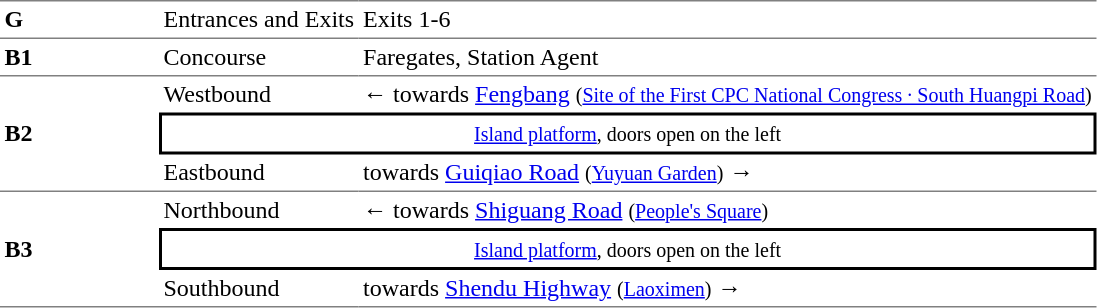<table cellspacing=0 cellpadding=3>
<tr>
<td style="border-top:solid 1px gray;border-bottom:solid 1px gray;" width=100><strong>G</strong></td>
<td style="border-top:solid 1px gray;border-bottom:solid 1px gray;">Entrances and Exits</td>
<td style="border-top:solid 1px gray;border-bottom:solid 1px gray;">Exits 1-6</td>
</tr>
<tr>
<td style="border-bottom:solid 1px gray;"><strong>B1</strong></td>
<td style="border-bottom:solid 1px gray;">Concourse</td>
<td style="border-bottom:solid 1px gray;">Faregates, Station Agent</td>
</tr>
<tr>
<td style="border-bottom:solid 1px gray;" rowspan=3><strong>B2</strong></td>
<td>Westbound</td>
<td>←  towards <a href='#'>Fengbang</a> <small>(<a href='#'>Site of the First CPC National Congress · South Huangpi Road</a>)</small></td>
</tr>
<tr>
<td style="border-right:solid 2px black;border-left:solid 2px black;border-top:solid 2px black;border-bottom:solid 2px black;text-align:center;" colspan=2><small><a href='#'>Island platform</a>, doors open on the left</small></td>
</tr>
<tr>
<td style="border-bottom:solid 1px gray;">Eastbound</td>
<td style="border-bottom:solid 1px gray;">  towards <a href='#'>Guiqiao Road</a> <small>(<a href='#'>Yuyuan Garden</a>)</small> →</td>
</tr>
<tr>
<td style="border-bottom:solid 1px gray;" rowspan=3><strong>B3</strong></td>
<td>Northbound</td>
<td>←  towards <a href='#'>Shiguang Road</a> <small>(<a href='#'>People's Square</a>)</small></td>
</tr>
<tr>
<td style="border-right:solid 2px black;border-left:solid 2px black;border-top:solid 2px black;border-bottom:solid 2px black;text-align:center;" colspan=2><small><a href='#'>Island platform</a>, doors open on the left</small></td>
</tr>
<tr>
<td style="border-bottom:solid 1px gray;">Southbound</td>
<td style="border-bottom:solid 1px gray;">  towards <a href='#'>Shendu Highway</a> <small>(<a href='#'>Laoximen</a>)</small> →</td>
</tr>
</table>
